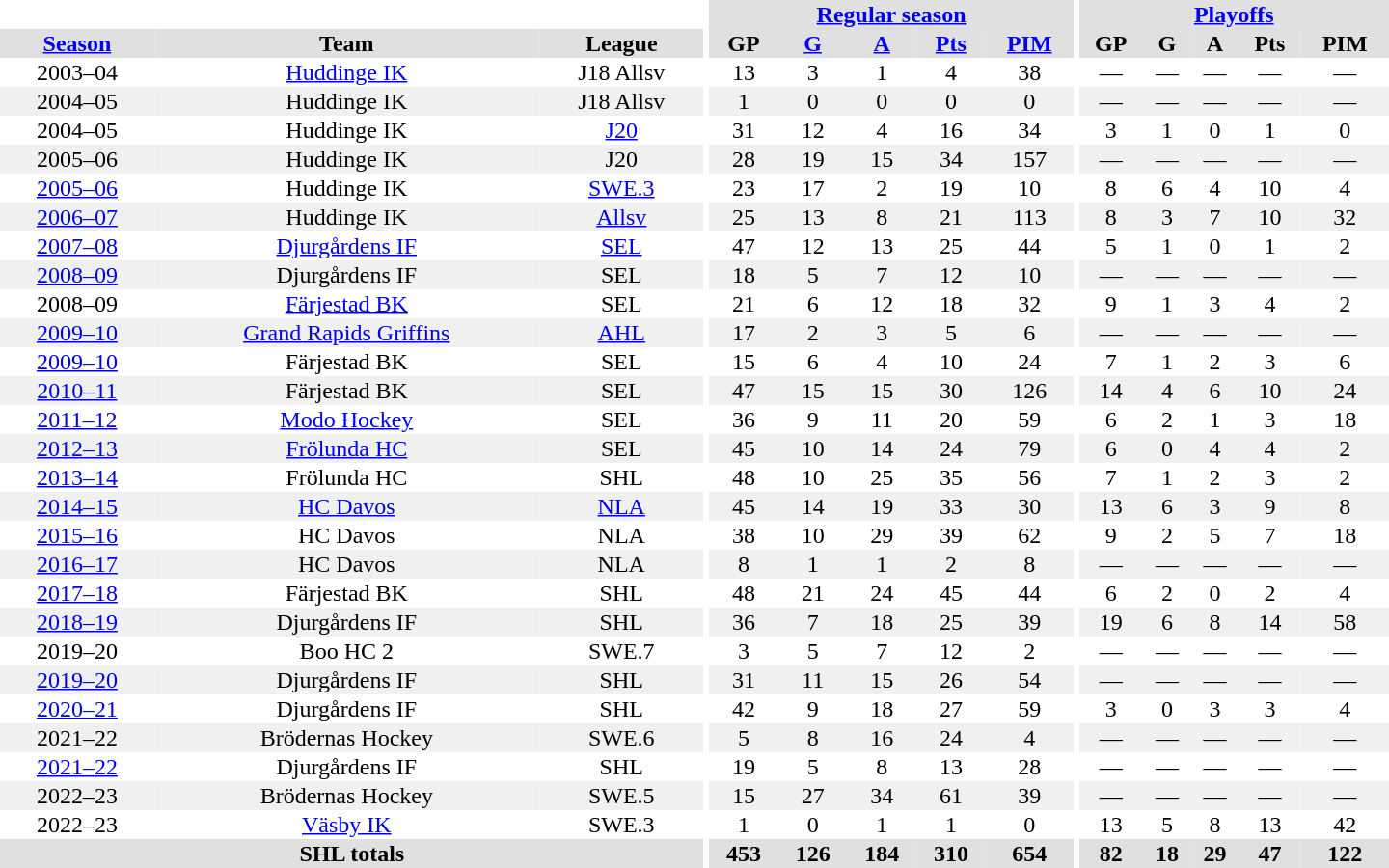<table border="0" cellpadding="1" cellspacing="0" style="text-align:center; width:60em">
<tr bgcolor="#e0e0e0">
<th colspan="3" bgcolor="#ffffff"></th>
<th rowspan="99" bgcolor="#ffffff"></th>
<th colspan="5"><a href='#'>Regular season</a></th>
<th rowspan="99" bgcolor="#ffffff"></th>
<th colspan="5"><a href='#'>Playoffs</a></th>
</tr>
<tr bgcolor="#e0e0e0">
<th><a href='#'>Season</a></th>
<th>Team</th>
<th>League</th>
<th>GP</th>
<th><a href='#'>G</a></th>
<th><a href='#'>A</a></th>
<th><a href='#'>Pts</a></th>
<th><a href='#'>PIM</a></th>
<th>GP</th>
<th>G</th>
<th>A</th>
<th>Pts</th>
<th>PIM</th>
</tr>
<tr>
<td>2003–04</td>
<td><a href='#'>Huddinge IK</a></td>
<td>J18 Allsv</td>
<td>13</td>
<td>3</td>
<td>1</td>
<td>4</td>
<td>38</td>
<td>—</td>
<td>—</td>
<td>—</td>
<td>—</td>
<td>—</td>
</tr>
<tr bgcolor="#f0f0f0">
<td>2004–05</td>
<td>Huddinge IK</td>
<td>J18 Allsv</td>
<td>1</td>
<td>0</td>
<td>0</td>
<td>0</td>
<td>0</td>
<td>—</td>
<td>—</td>
<td>—</td>
<td>—</td>
<td>—</td>
</tr>
<tr>
<td>2004–05</td>
<td>Huddinge IK</td>
<td><a href='#'>J20</a></td>
<td>31</td>
<td>12</td>
<td>4</td>
<td>16</td>
<td>34</td>
<td>3</td>
<td>1</td>
<td>0</td>
<td>1</td>
<td>0</td>
</tr>
<tr bgcolor="#f0f0f0">
<td>2005–06</td>
<td>Huddinge IK</td>
<td>J20</td>
<td>28</td>
<td>19</td>
<td>15</td>
<td>34</td>
<td>157</td>
<td>—</td>
<td>—</td>
<td>—</td>
<td>—</td>
<td>—</td>
</tr>
<tr>
<td><a href='#'>2005–06</a></td>
<td>Huddinge IK</td>
<td><a href='#'>SWE.3</a></td>
<td>23</td>
<td>17</td>
<td>2</td>
<td>19</td>
<td>10</td>
<td>8</td>
<td>6</td>
<td>4</td>
<td>10</td>
<td>4</td>
</tr>
<tr bgcolor="#f0f0f0">
<td><a href='#'>2006–07</a></td>
<td>Huddinge IK</td>
<td><a href='#'>Allsv</a></td>
<td>25</td>
<td>13</td>
<td>8</td>
<td>21</td>
<td>113</td>
<td>8</td>
<td>3</td>
<td>7</td>
<td>10</td>
<td>32</td>
</tr>
<tr>
<td><a href='#'>2007–08</a></td>
<td><a href='#'>Djurgårdens IF</a></td>
<td><a href='#'>SEL</a></td>
<td>47</td>
<td>12</td>
<td>13</td>
<td>25</td>
<td>44</td>
<td>5</td>
<td>1</td>
<td>0</td>
<td>1</td>
<td>2</td>
</tr>
<tr bgcolor="#f0f0f0">
<td><a href='#'>2008–09</a></td>
<td>Djurgårdens IF</td>
<td>SEL</td>
<td>18</td>
<td>5</td>
<td>7</td>
<td>12</td>
<td>10</td>
<td>—</td>
<td>—</td>
<td>—</td>
<td>—</td>
<td>—</td>
</tr>
<tr>
<td>2008–09</td>
<td><a href='#'>Färjestad BK</a></td>
<td>SEL</td>
<td>21</td>
<td>6</td>
<td>12</td>
<td>18</td>
<td>32</td>
<td>9</td>
<td>1</td>
<td>3</td>
<td>4</td>
<td>2</td>
</tr>
<tr bgcolor="#f0f0f0">
<td><a href='#'>2009–10</a></td>
<td><a href='#'>Grand Rapids Griffins</a></td>
<td><a href='#'>AHL</a></td>
<td>17</td>
<td>2</td>
<td>3</td>
<td>5</td>
<td>6</td>
<td>—</td>
<td>—</td>
<td>—</td>
<td>—</td>
<td>—</td>
</tr>
<tr>
<td><a href='#'>2009–10</a></td>
<td>Färjestad BK</td>
<td>SEL</td>
<td>15</td>
<td>6</td>
<td>4</td>
<td>10</td>
<td>24</td>
<td>7</td>
<td>1</td>
<td>2</td>
<td>3</td>
<td>6</td>
</tr>
<tr bgcolor="#f0f0f0">
<td><a href='#'>2010–11</a></td>
<td>Färjestad BK</td>
<td>SEL</td>
<td>47</td>
<td>15</td>
<td>15</td>
<td>30</td>
<td>126</td>
<td>14</td>
<td>4</td>
<td>6</td>
<td>10</td>
<td>24</td>
</tr>
<tr>
<td><a href='#'>2011–12</a></td>
<td><a href='#'>Modo Hockey</a></td>
<td>SEL</td>
<td>36</td>
<td>9</td>
<td>11</td>
<td>20</td>
<td>59</td>
<td>6</td>
<td>2</td>
<td>1</td>
<td>3</td>
<td>18</td>
</tr>
<tr bgcolor="#f0f0f0">
<td><a href='#'>2012–13</a></td>
<td><a href='#'>Frölunda HC</a></td>
<td>SEL</td>
<td>45</td>
<td>10</td>
<td>14</td>
<td>24</td>
<td>79</td>
<td>6</td>
<td>0</td>
<td>4</td>
<td>4</td>
<td>2</td>
</tr>
<tr>
<td><a href='#'>2013–14</a></td>
<td>Frölunda HC</td>
<td>SHL</td>
<td>48</td>
<td>10</td>
<td>25</td>
<td>35</td>
<td>56</td>
<td>7</td>
<td>1</td>
<td>2</td>
<td>3</td>
<td>2</td>
</tr>
<tr bgcolor="#f0f0f0">
<td><a href='#'>2014–15</a></td>
<td><a href='#'>HC Davos</a></td>
<td><a href='#'>NLA</a></td>
<td>45</td>
<td>14</td>
<td>19</td>
<td>33</td>
<td>30</td>
<td>13</td>
<td>6</td>
<td>3</td>
<td>9</td>
<td>8</td>
</tr>
<tr>
<td><a href='#'>2015–16</a></td>
<td>HC Davos</td>
<td>NLA</td>
<td>38</td>
<td>10</td>
<td>29</td>
<td>39</td>
<td>62</td>
<td>9</td>
<td>2</td>
<td>5</td>
<td>7</td>
<td>18</td>
</tr>
<tr bgcolor="#f0f0f0">
<td><a href='#'>2016–17</a></td>
<td>HC Davos</td>
<td>NLA</td>
<td>8</td>
<td>1</td>
<td>1</td>
<td>2</td>
<td>8</td>
<td>—</td>
<td>—</td>
<td>—</td>
<td>—</td>
<td>—</td>
</tr>
<tr>
<td><a href='#'>2017–18</a></td>
<td>Färjestad BK</td>
<td>SHL</td>
<td>48</td>
<td>21</td>
<td>24</td>
<td>45</td>
<td>44</td>
<td>6</td>
<td>2</td>
<td>0</td>
<td>2</td>
<td>4</td>
</tr>
<tr bgcolor="#f0f0f0">
<td><a href='#'>2018–19</a></td>
<td>Djurgårdens IF</td>
<td>SHL</td>
<td>36</td>
<td>7</td>
<td>18</td>
<td>25</td>
<td>39</td>
<td>19</td>
<td>6</td>
<td>8</td>
<td>14</td>
<td>58</td>
</tr>
<tr>
<td>2019–20</td>
<td>Boo HC 2</td>
<td>SWE.7</td>
<td>3</td>
<td>5</td>
<td>7</td>
<td>12</td>
<td>2</td>
<td>—</td>
<td>—</td>
<td>—</td>
<td>—</td>
<td>—</td>
</tr>
<tr bgcolor="#f0f0f0">
<td><a href='#'>2019–20</a></td>
<td>Djurgårdens IF</td>
<td>SHL</td>
<td>31</td>
<td>11</td>
<td>15</td>
<td>26</td>
<td>54</td>
<td>—</td>
<td>—</td>
<td>—</td>
<td>—</td>
<td>—</td>
</tr>
<tr>
<td><a href='#'>2020–21</a></td>
<td>Djurgårdens IF</td>
<td>SHL</td>
<td>42</td>
<td>9</td>
<td>18</td>
<td>27</td>
<td>59</td>
<td>3</td>
<td>0</td>
<td>3</td>
<td>3</td>
<td>4</td>
</tr>
<tr bgcolor="#f0f0f0">
<td>2021–22</td>
<td>Brödernas Hockey</td>
<td>SWE.6</td>
<td>5</td>
<td>8</td>
<td>16</td>
<td>24</td>
<td>4</td>
<td>—</td>
<td>—</td>
<td>—</td>
<td>—</td>
<td>—</td>
</tr>
<tr>
<td><a href='#'>2021–22</a></td>
<td>Djurgårdens IF</td>
<td>SHL</td>
<td>19</td>
<td>5</td>
<td>8</td>
<td>13</td>
<td>28</td>
<td>—</td>
<td>—</td>
<td>—</td>
<td>—</td>
<td>—</td>
</tr>
<tr bgcolor="#f0f0f0">
<td>2022–23</td>
<td>Brödernas Hockey</td>
<td>SWE.5</td>
<td>15</td>
<td>27</td>
<td>34</td>
<td>61</td>
<td>39</td>
<td>—</td>
<td>—</td>
<td>—</td>
<td>—</td>
<td>—</td>
</tr>
<tr>
<td>2022–23</td>
<td><a href='#'>Väsby IK</a></td>
<td>SWE.3</td>
<td>1</td>
<td>0</td>
<td>1</td>
<td>1</td>
<td>0</td>
<td>13</td>
<td>5</td>
<td>8</td>
<td>13</td>
<td>42</td>
</tr>
<tr bgcolor="#e0e0e0">
<th colspan="3">SHL totals</th>
<th>453</th>
<th>126</th>
<th>184</th>
<th>310</th>
<th>654</th>
<th>82</th>
<th>18</th>
<th>29</th>
<th>47</th>
<th>122</th>
</tr>
</table>
